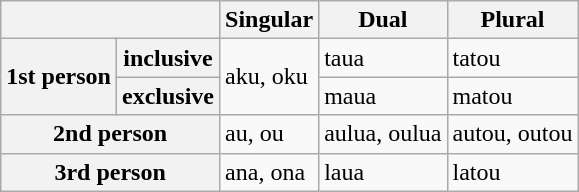<table class="wikitable">
<tr>
<th colspan="2"></th>
<th>Singular</th>
<th>Dual</th>
<th>Plural</th>
</tr>
<tr>
<th rowspan="2">1st person</th>
<th>inclusive</th>
<td rowspan="2">aku, oku</td>
<td>taua</td>
<td>tatou</td>
</tr>
<tr>
<th>exclusive</th>
<td>maua</td>
<td>matou</td>
</tr>
<tr>
<th colspan="2">2nd person</th>
<td>au, ou</td>
<td>aulua, oulua</td>
<td>autou, outou</td>
</tr>
<tr>
<th colspan="2">3rd person</th>
<td>ana, ona</td>
<td>laua</td>
<td>latou</td>
</tr>
</table>
